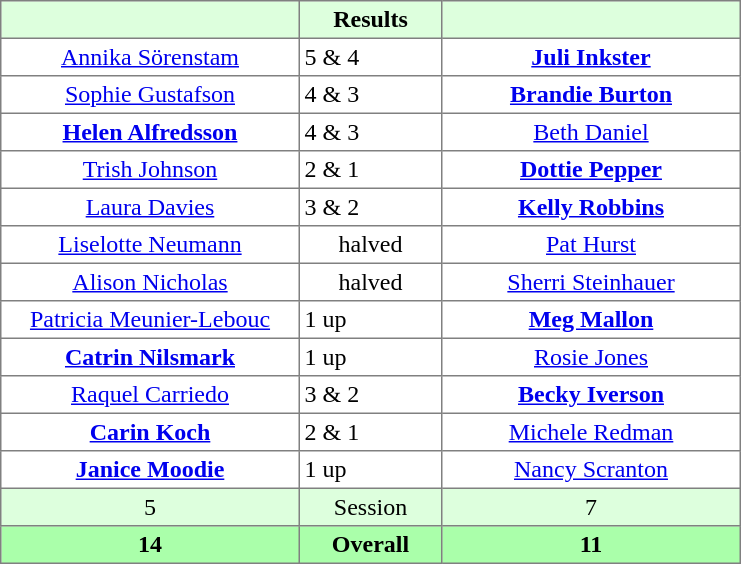<table border="1" cellpadding="3" style="border-collapse:collapse; text-align:center;">
<tr style="background:#dfd;">
<th style="width:12em;"></th>
<th style="width:5.5em;">Results</th>
<th style="width:12em;"></th>
</tr>
<tr>
<td><a href='#'>Annika Sörenstam</a></td>
<td align=left> 5 & 4</td>
<td><strong><a href='#'>Juli Inkster</a></strong></td>
</tr>
<tr>
<td><a href='#'>Sophie Gustafson</a></td>
<td align=left> 4 & 3</td>
<td><strong><a href='#'>Brandie Burton</a></strong></td>
</tr>
<tr>
<td><strong><a href='#'>Helen Alfredsson</a></strong></td>
<td align=left> 4 & 3</td>
<td><a href='#'>Beth Daniel</a></td>
</tr>
<tr>
<td><a href='#'>Trish Johnson</a></td>
<td align=left> 2 & 1</td>
<td><strong><a href='#'>Dottie Pepper</a></strong></td>
</tr>
<tr>
<td><a href='#'>Laura Davies</a></td>
<td align=left> 3 & 2</td>
<td><strong><a href='#'>Kelly Robbins</a></strong></td>
</tr>
<tr>
<td><a href='#'>Liselotte Neumann</a></td>
<td>halved</td>
<td><a href='#'>Pat Hurst</a></td>
</tr>
<tr>
<td><a href='#'>Alison Nicholas</a></td>
<td>halved</td>
<td><a href='#'>Sherri Steinhauer</a></td>
</tr>
<tr>
<td><a href='#'>Patricia Meunier-Lebouc</a></td>
<td align=left> 1 up</td>
<td><strong><a href='#'>Meg Mallon</a></strong></td>
</tr>
<tr>
<td><strong><a href='#'>Catrin Nilsmark</a></strong></td>
<td align=left> 1 up</td>
<td><a href='#'>Rosie Jones</a></td>
</tr>
<tr>
<td><a href='#'>Raquel Carriedo</a></td>
<td align=left> 3 & 2</td>
<td><strong><a href='#'>Becky Iverson</a></strong></td>
</tr>
<tr>
<td><strong><a href='#'>Carin Koch</a></strong></td>
<td align=left> 2 & 1</td>
<td><a href='#'>Michele Redman</a></td>
</tr>
<tr>
<td><strong><a href='#'>Janice Moodie</a></strong></td>
<td align=left> 1 up</td>
<td><a href='#'>Nancy Scranton</a></td>
</tr>
<tr style="background:#dfd;">
<td>5</td>
<td>Session</td>
<td>7</td>
</tr>
<tr style="background:#afa;">
<th>14</th>
<th>Overall</th>
<th>11</th>
</tr>
</table>
